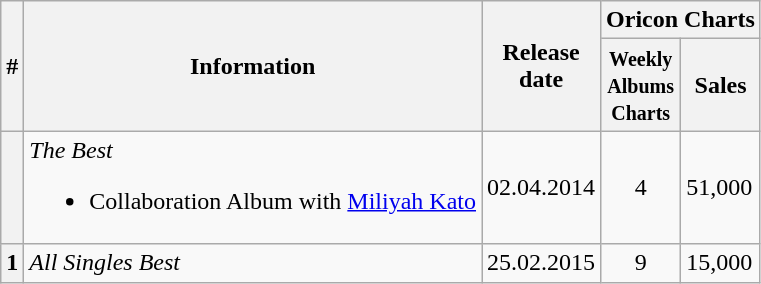<table class="wikitable">
<tr>
<th rowspan="2">#</th>
<th rowspan="2">Information</th>
<th rowspan="2">Release<br> date<br></th>
<th colspan="2">Oricon Charts</th>
</tr>
<tr>
<th><small>Weekly<br>Albums<br>Charts</small></th>
<th>Sales</th>
</tr>
<tr>
<th></th>
<td><em>The Best</em><br><ul><li>Collaboration Album with <a href='#'>Miliyah Kato</a></li></ul></td>
<td>02.04.2014</td>
<td style="text-align:center;">4</td>
<td>51,000</td>
</tr>
<tr>
<th>1</th>
<td><em>All Singles Best</em></td>
<td>25.02.2015</td>
<td style="text-align:center;">9</td>
<td>15,000</td>
</tr>
</table>
